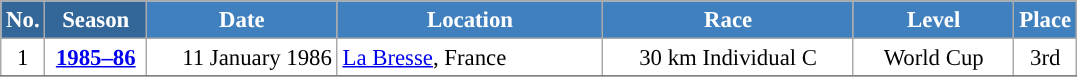<table class="wikitable sortable" style="font-size:95%; text-align:center; border:grey solid 1px; border-collapse:collapse; background:#ffffff;">
<tr style="background:#efefef;">
<th style="background-color:#369; color:white;">No.</th>
<th style="background-color:#369; color:white;">Season</th>
<th style="background-color:#4180be; color:white; width:120px;">Date</th>
<th style="background-color:#4180be; color:white; width:170px;">Location</th>
<th style="background-color:#4180be; color:white; width:160px;">Race</th>
<th style="background-color:#4180be; color:white; width:100px;">Level</th>
<th style="background-color:#4180be; color:white;">Place</th>
</tr>
<tr>
<td align=center>1</td>
<td rowspan=1 align=center><strong> <a href='#'>1985–86</a> </strong></td>
<td align=right>11 January 1986</td>
<td align=left> <a href='#'>La Bresse</a>, France</td>
<td>30 km Individual C</td>
<td>World Cup</td>
<td>3rd</td>
</tr>
<tr>
</tr>
</table>
